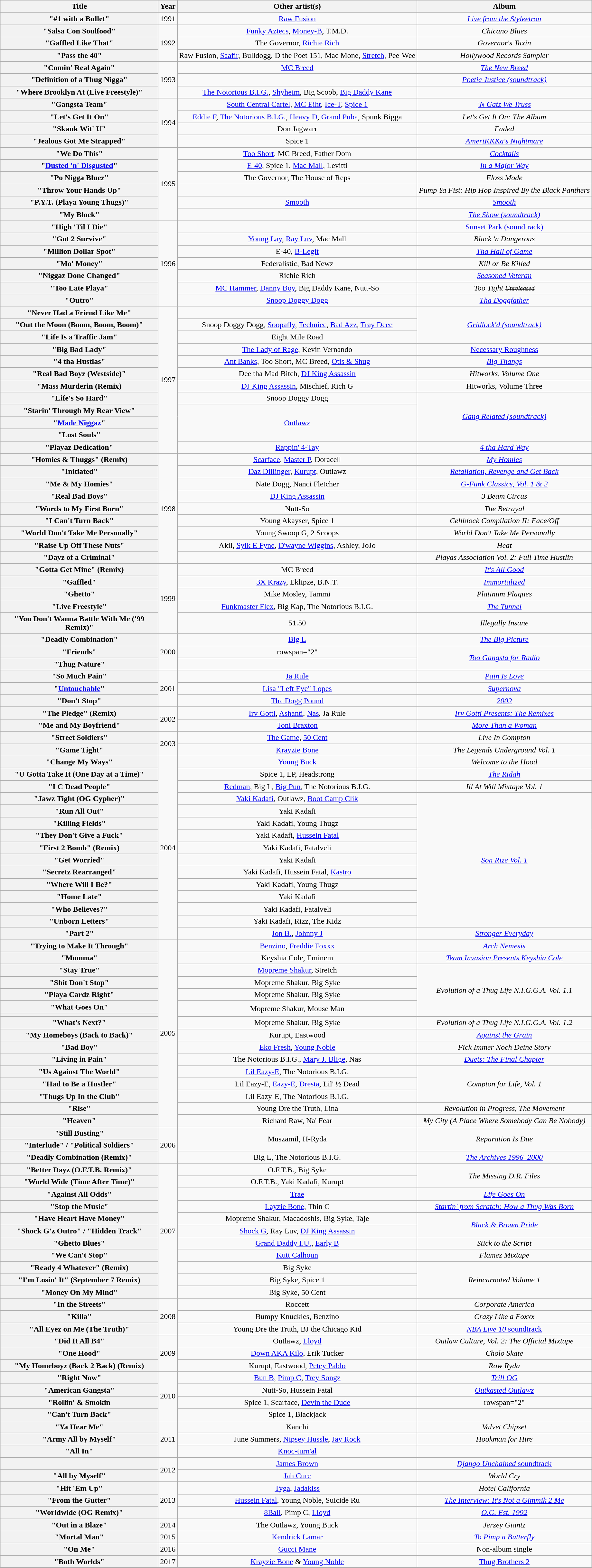<table class="wikitable plainrowheaders" style="text-align:center;">
<tr>
<th scope="col" style="width:20em;">Title</th>
<th scope="col">Year</th>
<th scope="col">Other artist(s)</th>
<th scope="col">Album</th>
</tr>
<tr>
<th scope="row">"#1 with a Bullet"</th>
<td>1991</td>
<td><a href='#'>Raw Fusion</a></td>
<td><em><a href='#'>Live from the Styleetron</a></em></td>
</tr>
<tr>
<th scope="row">"Salsa Con Soulfood"</th>
<td rowspan="3">1992</td>
<td><a href='#'>Funky Aztecs</a>, <a href='#'>Money-B</a>, T.M.D.</td>
<td><em>Chicano Blues</em></td>
</tr>
<tr>
<th scope="row">"Gaffled Like That"</th>
<td>The Governor, <a href='#'>Richie Rich</a></td>
<td><em>Governor's Taxin</em></td>
</tr>
<tr>
<th scope="row">"Pass the 40"</th>
<td>Raw Fusion, <a href='#'>Saafir</a>, Bulldogg, D the Poet 151, Mac Mone, <a href='#'>Stretch</a>, Pee-Wee</td>
<td><em>Hollywood Records Sampler</em></td>
</tr>
<tr>
<th scope="row">"Comin' Real Again"</th>
<td rowspan="3">1993</td>
<td><a href='#'>MC Breed</a></td>
<td><em><a href='#'>The New Breed</a></em></td>
</tr>
<tr>
<th scope="row">"Definition of a Thug Nigga"</th>
<td></td>
<td><em><a href='#'>Poetic Justice (soundtrack)</a></em></td>
</tr>
<tr>
<th scope="row">"Where Brooklyn At (Live Freestyle)"</th>
<td><a href='#'>The Notorious B.I.G.</a>, <a href='#'>Shyheim</a>, Big Scoob, <a href='#'>Big Daddy Kane</a></td>
<td></td>
</tr>
<tr>
<th scope="row">"Gangsta Team"</th>
<td rowspan="4">1994</td>
<td><a href='#'>South Central Cartel</a>, <a href='#'>MC Eiht</a>, <a href='#'>Ice-T</a>, <a href='#'>Spice 1</a></td>
<td><em><a href='#'>'N Gatz We Truss</a></em></td>
</tr>
<tr>
<th scope="row">"Let's Get It On"</th>
<td><a href='#'>Eddie F</a>, <a href='#'>The Notorious B.I.G.</a>, <a href='#'>Heavy D</a>, <a href='#'>Grand Puba</a>, Spunk Bigga</td>
<td><em>Let's Get It On: The Album</em></td>
</tr>
<tr>
<th scope="row">"Skank Wit' U"</th>
<td>Don Jagwarr</td>
<td><em>Faded</em></td>
</tr>
<tr>
<th scope="row">"Jealous Got Me Strapped"</th>
<td>Spice 1</td>
<td><em><a href='#'>AmeriKKKa's Nightmare</a></em></td>
</tr>
<tr>
<th scope="row">"We Do This"</th>
<td rowspan="6">1995</td>
<td><a href='#'>Too Short</a>, MC Breed, Father Dom</td>
<td><em><a href='#'>Cocktails</a></em></td>
</tr>
<tr>
<th scope="row">"<a href='#'>Dusted 'n' Disgusted</a>"</th>
<td><a href='#'>E-40</a>, Spice 1, <a href='#'>Mac Mall</a>, Levitti</td>
<td><em><a href='#'>In a Major Way</a></em></td>
</tr>
<tr>
<th scope="row">"Po Nigga Bluez"</th>
<td>The Governor, The House of Reps</td>
<td><em>Floss Mode</em></td>
</tr>
<tr>
<th scope="row">"Throw Your Hands Up"</th>
<td></td>
<td><em>Pump Ya Fist: Hip Hop Inspired By the Black Panthers</em></td>
</tr>
<tr>
<th scope="row">"P.Y.T. (Playa Young Thugs)"</th>
<td><a href='#'>Smooth</a></td>
<td><em><a href='#'>Smooth</a></em></td>
</tr>
<tr>
<th scope="row">"My Block"</th>
<td></td>
<td><em><a href='#'>The Show (soundtrack)</a></em></td>
</tr>
<tr>
<th scope="row">"High 'Til I Die"</th>
<td rowspan="7">1996</td>
<td></td>
<td><a href='#'>Sunset Park (soundtrack)</a></td>
</tr>
<tr>
<th scope="row">"Got 2 Survive"</th>
<td><a href='#'>Young Lay</a>, <a href='#'>Ray Luv</a>, Mac Mall</td>
<td><em>Black 'n Dangerous</em></td>
</tr>
<tr>
<th scope="row">"Million Dollar Spot"</th>
<td>E-40, <a href='#'>B-Legit</a></td>
<td><em><a href='#'>Tha Hall of Game</a></em></td>
</tr>
<tr>
<th scope="row">"Mo' Money"</th>
<td>Federalistic, Bad Newz</td>
<td><em>Kill or Be Killed</em></td>
</tr>
<tr>
<th scope="row">"Niggaz Done Changed"</th>
<td>Richie Rich</td>
<td><em><a href='#'>Seasoned Veteran</a></em></td>
</tr>
<tr>
<th scope="row">"Too Late Playa"</th>
<td><a href='#'>MC Hammer</a>, <a href='#'>Danny Boy</a>, Big Daddy Kane, Nutt-So</td>
<td><em>Too Tight <s><small>Unreleased</small></s></em></td>
</tr>
<tr>
<th scope="row">"Outro"</th>
<td><a href='#'>Snoop Doggy Dogg</a></td>
<td><em><a href='#'>Tha Doggfather</a></em></td>
</tr>
<tr>
<th scope="row">"Never Had a Friend Like Me"</th>
<td rowspan="12">1997</td>
<td></td>
<td rowspan="3"><em><a href='#'>Gridlock'd (soundtrack)</a></em></td>
</tr>
<tr>
<th scope="row">"Out the Moon (Boom, Boom, Boom)"</th>
<td>Snoop Doggy Dogg, <a href='#'>Soopafly</a>, <a href='#'>Techniec</a>, <a href='#'>Bad Azz</a>, <a href='#'>Tray Deee</a></td>
</tr>
<tr>
<th scope="row">"Life Is a Traffic Jam"</th>
<td>Eight Mile Road</td>
</tr>
<tr>
<th scope="row">"Big Bad Lady"</th>
<td><a href='#'>The Lady of Rage</a>, Kevin Vernando</td>
<td><a href='#'>Necessary Roughness</a></td>
</tr>
<tr>
<th scope="row">"4 tha Hustlas"</th>
<td><a href='#'>Ant Banks</a>, Too Short, MC Breed, <a href='#'>Otis & Shug</a></td>
<td><em><a href='#'>Big Thangs</a></em></td>
</tr>
<tr>
<th scope="row">"Real Bad Boyz (Westside)"</th>
<td>Dee tha Mad Bitch, <a href='#'>DJ King Assassin</a></td>
<td><em>Hitworks, Volume One</em></td>
</tr>
<tr>
<th scope="row">"Mass Murderin (Remix)</th>
<td><a href='#'>DJ King Assassin</a>, Mischief, Rich G</td>
<td>Hitworks, Volume Three</td>
</tr>
<tr>
<th scope="row">"Life's So Hard"</th>
<td>Snoop Doggy Dogg</td>
<td rowspan="4"><em><a href='#'>Gang Related (soundtrack)</a></em></td>
</tr>
<tr>
<th scope="row">"Starin' Through My Rear View"</th>
<td rowspan="3"><a href='#'>Outlawz</a></td>
</tr>
<tr>
<th scope="row">"<a href='#'>Made Niggaz</a>"</th>
</tr>
<tr>
<th scope="row">"Lost Souls"</th>
</tr>
<tr>
<th scope="row">"Playaz Dedication"</th>
<td><a href='#'>Rappin' 4-Tay</a></td>
<td><em><a href='#'>4 tha Hard Way</a></em></td>
</tr>
<tr>
<th scope="row">"Homies & Thuggs" (Remix)</th>
<td rowspan="9">1998</td>
<td><a href='#'>Scarface</a>, <a href='#'>Master P</a>, Doracell</td>
<td><em><a href='#'>My Homies</a></em></td>
</tr>
<tr>
<th scope="row">"Initiated"</th>
<td><a href='#'>Daz Dillinger</a>, <a href='#'>Kurupt</a>, Outlawz</td>
<td><em><a href='#'>Retaliation, Revenge and Get Back</a></em></td>
</tr>
<tr>
<th scope="row">"Me & My Homies"</th>
<td>Nate Dogg, Nanci Fletcher</td>
<td><em><a href='#'>G-Funk Classics, Vol. 1 & 2</a></em></td>
</tr>
<tr>
<th scope="row">"Real Bad Boys"</th>
<td><a href='#'>DJ King Assassin</a></td>
<td><em>3 Beam Circus</em></td>
</tr>
<tr>
<th scope="row">"Words to My First Born"</th>
<td>Nutt-So</td>
<td><em>The Betrayal</em></td>
</tr>
<tr>
<th scope="row">"I Can't Turn Back"</th>
<td>Young Akayser, Spice 1</td>
<td><em>Cellblock Compilation II: Face/Off</em></td>
</tr>
<tr>
<th scope="row">"World Don't Take Me Personally"</th>
<td>Young Swoop G, 2 Scoops</td>
<td><em>World Don't Take Me Personally</em></td>
</tr>
<tr>
<th scope="row">"Raise Up Off These Nuts"</th>
<td>Akil, <a href='#'>Sylk E Fyne</a>, <a href='#'>D'wayne Wiggins</a>, Ashley, JoJo</td>
<td><em>Heat</em></td>
</tr>
<tr>
<th scope="row">"Dayz of a Criminal"</th>
<td></td>
<td><em>Playas Association Vol. 2: Full Time Hustlin</em></td>
</tr>
<tr>
<th scope="row">"Gotta Get Mine" (Remix)</th>
<td rowspan="5">1999</td>
<td>MC Breed</td>
<td><em><a href='#'>It's All Good</a></em></td>
</tr>
<tr>
<th scope="row">"Gaffled"</th>
<td><a href='#'>3X Krazy</a>, Eklipze, B.N.T.</td>
<td><em><a href='#'>Immortalized</a></em></td>
</tr>
<tr>
<th scope="row">"Ghetto"</th>
<td>Mike Mosley, Tammi</td>
<td><em>Platinum Plaques</em></td>
</tr>
<tr>
<th scope="row">"Live Freestyle"</th>
<td><a href='#'>Funkmaster Flex</a>, Big Kap, The Notorious B.I.G.</td>
<td><em><a href='#'>The Tunnel</a></em></td>
</tr>
<tr>
<th scope="row">"You Don't Wanna Battle With Me ('99 Remix)"</th>
<td>51.50</td>
<td><em>Illegally Insane</em></td>
</tr>
<tr>
<th scope="row">"Deadly Combination"</th>
<td rowspan="3">2000</td>
<td><a href='#'>Big L</a></td>
<td><em><a href='#'>The Big Picture</a></em></td>
</tr>
<tr>
<th scope="row">"Friends"</th>
<td>rowspan="2" </td>
<td rowspan="2"><em><a href='#'>Too Gangsta for Radio</a></em></td>
</tr>
<tr>
<th scope="row">"Thug Nature"</th>
</tr>
<tr>
<th scope="row">"So Much Pain"</th>
<td rowspan="3">2001</td>
<td><a href='#'>Ja Rule</a></td>
<td><em><a href='#'>Pain Is Love</a></em></td>
</tr>
<tr>
<th scope="row">"<a href='#'>Untouchable</a>"</th>
<td><a href='#'>Lisa "Left Eye" Lopes</a></td>
<td><em><a href='#'>Supernova</a></em></td>
</tr>
<tr>
<th scope="row">"Don't Stop"</th>
<td><a href='#'>Tha Dogg Pound</a></td>
<td><em><a href='#'>2002</a></em></td>
</tr>
<tr>
<th scope="row">"The Pledge" (Remix)</th>
<td rowspan="2">2002</td>
<td><a href='#'>Irv Gotti</a>, <a href='#'>Ashanti</a>, <a href='#'>Nas</a>, Ja Rule</td>
<td><em><a href='#'>Irv Gotti Presents: The Remixes</a></em></td>
</tr>
<tr>
<th scope="row">"Me and My Boyfriend"</th>
<td><a href='#'>Toni Braxton</a></td>
<td><em><a href='#'>More Than a Woman</a></em></td>
</tr>
<tr>
<th scope="row">"Street Soldiers"</th>
<td rowspan="2">2003</td>
<td><a href='#'>The Game</a>, <a href='#'>50 Cent</a></td>
<td><em>Live In Compton</em></td>
</tr>
<tr>
<th scope="row">"Game Tight"</th>
<td><a href='#'>Krayzie Bone</a></td>
<td><em>The Legends Underground Vol. 1</em></td>
</tr>
<tr>
<th scope="row">"Change My Ways"</th>
<td rowspan="15">2004</td>
<td><a href='#'>Young Buck</a></td>
<td><em>Welcome to the Hood</em></td>
</tr>
<tr>
<th scope="row">"U Gotta Take It (One Day at a Time)"</th>
<td>Spice 1, LP, Headstrong</td>
<td><em><a href='#'>The Ridah</a></em></td>
</tr>
<tr>
<th scope="row">"I C Dead People"</th>
<td><a href='#'>Redman</a>, Big L, <a href='#'>Big Pun</a>, The Notorious B.I.G.</td>
<td><em>Ill At Will Mixtape Vol. 1</em></td>
</tr>
<tr>
<th scope="row">"Jawz Tight (OG Cypher)"</th>
<td><a href='#'>Yaki Kadafi</a>, Outlawz, <a href='#'>Boot Camp Clik</a></td>
<td rowspan="11"><em><a href='#'>Son Rize Vol. 1</a></em></td>
</tr>
<tr>
<th scope="row">"Run All Out"</th>
<td>Yaki Kadafi</td>
</tr>
<tr>
<th scope="row">"Killing Fields"</th>
<td>Yaki Kadafi, Young Thugz</td>
</tr>
<tr>
<th scope="row">"They Don't Give a Fuck"</th>
<td>Yaki Kadafi, <a href='#'>Hussein Fatal</a></td>
</tr>
<tr>
<th scope="row">"First 2 Bomb" (Remix)</th>
<td>Yaki Kadafi, Fatalveli</td>
</tr>
<tr>
<th scope="row">"Get Worried"</th>
<td>Yaki Kadafi</td>
</tr>
<tr>
<th scope="row">"Secretz Rearranged"</th>
<td>Yaki Kadafi, Hussein Fatal, <a href='#'>Kastro</a></td>
</tr>
<tr>
<th scope="row">"Where Will I Be?"</th>
<td>Yaki Kadafi, Young Thugz</td>
</tr>
<tr>
<th scope="row">"Home Late"</th>
<td>Yaki Kadafi</td>
</tr>
<tr>
<th scope="row">"Who Believes?"</th>
<td>Yaki Kadafi, Fatalveli</td>
</tr>
<tr>
<th scope="row">"Unborn Letters"</th>
<td>Yaki Kadafi, Rizz, The Kidz</td>
</tr>
<tr>
<th scope="row">"Part 2"</th>
<td><a href='#'>Jon B.</a>, <a href='#'>Johnny J</a></td>
<td><em><a href='#'>Stronger Everyday</a></em></td>
</tr>
<tr>
<th scope="row">"Trying to Make It Through"</th>
<td rowspan="16">2005</td>
<td><a href='#'>Benzino</a>, <a href='#'>Freddie Foxxx</a></td>
<td><em><a href='#'>Arch Nemesis</a></em></td>
</tr>
<tr>
<th scope="row">"Momma"</th>
<td>Keyshia Cole, Eminem</td>
<td><em><a href='#'>Team Invasion Presents Keyshia Cole</a></em></td>
</tr>
<tr>
<th scope="row">"Stay True"</th>
<td><a href='#'>Mopreme Shakur</a>, Stretch</td>
<td rowspan="5"><em>Evolution of a Thug Life N.I.G.G.A. Vol. 1.1</em></td>
</tr>
<tr>
<th scope="row">"Shit Don't Stop"</th>
<td>Mopreme Shakur, Big Syke</td>
</tr>
<tr>
<th scope="row">"Playa Cardz Right"</th>
<td>Mopreme Shakur, Big Syke</td>
</tr>
<tr>
<th scope="row">"What Goes On"</th>
<td rowspan="2">Mopreme Shakur, Mouse Man</td>
</tr>
<tr>
<th scope="row"></th>
</tr>
<tr>
<th scope="row">"What's Next?"</th>
<td>Mopreme Shakur, Big Syke</td>
<td><em>Evolution of a Thug Life N.I.G.G.A. Vol. 1.2</em></td>
</tr>
<tr>
<th scope="row">"My Homeboys (Back to Back)"</th>
<td>Kurupt, Eastwood</td>
<td><em><a href='#'>Against the Grain</a></em></td>
</tr>
<tr>
<th scope="row">"Bad Boy"</th>
<td><a href='#'>Eko Fresh</a>, <a href='#'>Young Noble</a></td>
<td><em>Fick Immer Noch Deine Story</em></td>
</tr>
<tr>
<th scope="row">"Living in Pain"</th>
<td>The Notorious B.I.G., <a href='#'>Mary J. Blige</a>, Nas</td>
<td><em><a href='#'>Duets: The Final Chapter</a></em></td>
</tr>
<tr>
<th scope="row">"Us Against The World"</th>
<td><a href='#'>Lil Eazy-E</a>, The Notorious B.I.G.</td>
<td rowspan="3"><em>Compton for Life, Vol. 1</em></td>
</tr>
<tr>
<th scope="row">"Had to Be a Hustler"</th>
<td>Lil Eazy-E, <a href='#'>Eazy-E</a>, <a href='#'>Dresta</a>, Lil' ½ Dead</td>
</tr>
<tr>
<th scope="row">"Thugs Up In the Club"</th>
<td>Lil Eazy-E, The Notorious B.I.G.</td>
</tr>
<tr>
<th scope="row">"Rise"</th>
<td>Young Dre the Truth, Lina</td>
<td><em>Revolution in Progress, The Movement</em></td>
</tr>
<tr>
<th scope="row">"Heaven"</th>
<td>Richard Raw, Na' Fear</td>
<td><em>My City (A Place Where Somebody Can Be Nobody)</em></td>
</tr>
<tr>
<th scope="row">"Still Busting"</th>
<td rowspan="3">2006</td>
<td rowspan="2">Muszamil, H-Ryda</td>
<td rowspan="2"><em>Reparation Is Due</em></td>
</tr>
<tr>
<th scope="row">"Interlude" / "Political Soldiers"</th>
</tr>
<tr>
<th scope="row">"Deadly Combination (Remix)"</th>
<td>Big L, The Notorious B.I.G.</td>
<td><em><a href='#'>The Archives 1996–2000</a></em></td>
</tr>
<tr>
<th scope="row">"Better Dayz (O.F.T.B. Remix)"</th>
<td rowspan="11">2007</td>
<td>O.F.T.B., Big Syke</td>
<td rowspan="2"><em>The Missing D.R. Files</em></td>
</tr>
<tr>
<th scope="row">"World Wide (Time After Time)"</th>
<td>O.F.T.B., Yaki Kadafi, Kurupt</td>
</tr>
<tr>
<th scope="row">"Against All Odds"</th>
<td><a href='#'>Trae</a></td>
<td><em><a href='#'>Life Goes On</a></em></td>
</tr>
<tr>
<th scope="row">"Stop the Music"</th>
<td><a href='#'>Layzie Bone</a>, Thin C</td>
<td><em><a href='#'>Startin' from Scratch: How a Thug Was Born</a></em></td>
</tr>
<tr>
<th scope="row">"Have Heart Have Money"</th>
<td>Mopreme Shakur, Macadoshis, Big Syke, Taje</td>
<td rowspan="2"><em><a href='#'>Black & Brown Pride</a></em></td>
</tr>
<tr>
<th scope="row">"Shock G'z Outro" / "Hidden Track"</th>
<td><a href='#'>Shock G</a>, Ray Luv, <a href='#'>DJ King Assassin</a></td>
</tr>
<tr>
<th scope="row">"Ghetto Blues"</th>
<td><a href='#'>Grand Daddy I.U.</a>, <a href='#'>Early B</a></td>
<td><em>Stick to the Script</em></td>
</tr>
<tr>
<th scope="row">"We Can't Stop"</th>
<td><a href='#'>Kutt Calhoun</a></td>
<td><em>Flamez Mixtape</em></td>
</tr>
<tr>
<th scope="row">"Ready 4 Whatever" (Remix)</th>
<td>Big Syke</td>
<td rowspan="3"><em>Reincarnated Volume 1</em></td>
</tr>
<tr>
<th scope="row">"I'm Losin' It" (September 7 Remix)</th>
<td>Big Syke, Spice 1</td>
</tr>
<tr>
<th scope="row">"Money On My Mind"</th>
<td>Big Syke, 50 Cent</td>
</tr>
<tr>
<th scope="row">"In the Streets"</th>
<td rowspan="3">2008</td>
<td>Roccett</td>
<td><em>Corporate America</em></td>
</tr>
<tr>
<th scope="row">"Killa"</th>
<td>Bumpy Knuckles, Benzino</td>
<td><em>Crazy Like a Foxxx</em></td>
</tr>
<tr>
<th scope="row">"All Eyez on Me (The Truth)"</th>
<td>Young Dre the Truth, BJ the Chicago Kid</td>
<td><a href='#'><em>NBA Live 10</em> soundtrack</a></td>
</tr>
<tr>
<th scope="row">"Did It All B4"</th>
<td rowspan="3">2009</td>
<td>Outlawz, <a href='#'>Lloyd</a></td>
<td><em>Outlaw Culture, Vol. 2: The Official Mixtape</em></td>
</tr>
<tr>
<th scope="row">"One Hood"</th>
<td><a href='#'>Down AKA Kilo</a>, Erik Tucker</td>
<td><em>Cholo Skate</em></td>
</tr>
<tr>
<th scope="row">"My Homeboyz (Back 2 Back) (Remix)</th>
<td>Kurupt, Eastwood, <a href='#'>Petey Pablo</a></td>
<td><em>Row Ryda</em></td>
</tr>
<tr>
<th scope="row">"Right Now"</th>
<td rowspan="4">2010</td>
<td><a href='#'>Bun B</a>, <a href='#'>Pimp C</a>, <a href='#'>Trey Songz</a></td>
<td><em><a href='#'>Trill OG</a></em></td>
</tr>
<tr>
<th scope="row">"American Gangsta"</th>
<td>Nutt-So, Hussein Fatal</td>
<td><em><a href='#'>Outkasted Outlawz</a></em></td>
</tr>
<tr>
<th scope="row">"Rollin' & Smokin</th>
<td>Spice 1, Scarface, <a href='#'>Devin the Dude</a></td>
<td>rowspan="2" </td>
</tr>
<tr>
<th scope="row">"Can't Turn Back"</th>
<td>Spice 1, Blackjack</td>
</tr>
<tr>
<th scope="row">"Ya Hear Me"</th>
<td rowspan="3">2011</td>
<td>Kanchi</td>
<td><em>Valvet Chipset</em></td>
</tr>
<tr>
<th scope="row">"Army All by Myself"</th>
<td>June Summers, <a href='#'>Nipsey Hussle</a>, <a href='#'>Jay Rock</a></td>
<td><em>Hookman for Hire</em></td>
</tr>
<tr>
<th scope="row">"All In"</th>
<td><a href='#'>Knoc-turn'al</a></td>
</tr>
<tr>
<th scope="row"></th>
<td rowspan="2">2012</td>
<td><a href='#'>James Brown</a></td>
<td><a href='#'><em>Django Unchained</em> soundtrack</a></td>
</tr>
<tr>
<th scope="row">"All by Myself"</th>
<td><a href='#'>Jah Cure</a></td>
<td><em>World Cry</em></td>
</tr>
<tr>
<th scope="row">"Hit 'Em Up"</th>
<td rowspan="3">2013</td>
<td><a href='#'>Tyga</a>, <a href='#'>Jadakiss</a></td>
<td><em>Hotel California</em></td>
</tr>
<tr>
<th scope="row">"From the Gutter"</th>
<td><a href='#'>Hussein Fatal</a>, Young Noble, Suicide Ru</td>
<td><em><a href='#'>The Interview: It's Not a Gimmik 2 Me</a></em></td>
</tr>
<tr>
<th scope="row">"Worldwide (OG Remix)"</th>
<td><a href='#'>8Ball</a>, Pimp C, <a href='#'>Lloyd</a></td>
<td><em><a href='#'>O.G. Est. 1992</a></em></td>
</tr>
<tr>
<th scope="row">"Out in a Blaze"</th>
<td>2014</td>
<td>The Outlawz, Young Buck</td>
<td><em>Jerzey Giantz</em></td>
</tr>
<tr>
<th scope="row">"Mortal Man"</th>
<td>2015</td>
<td><a href='#'>Kendrick Lamar</a></td>
<td><em><a href='#'>To Pimp a Butterfly</a></em></td>
</tr>
<tr>
<th scope="row">"On Me"</th>
<td>2016</td>
<td><a href='#'>Gucci Mane</a></td>
<td>Non-album single</td>
</tr>
<tr>
<th scope="row">"Both Worlds"</th>
<td>2017</td>
<td><a href='#'>Krayzie Bone</a> & <a href='#'>Young Noble</a></td>
<td><a href='#'>Thug Brothers 2</a></td>
</tr>
</table>
